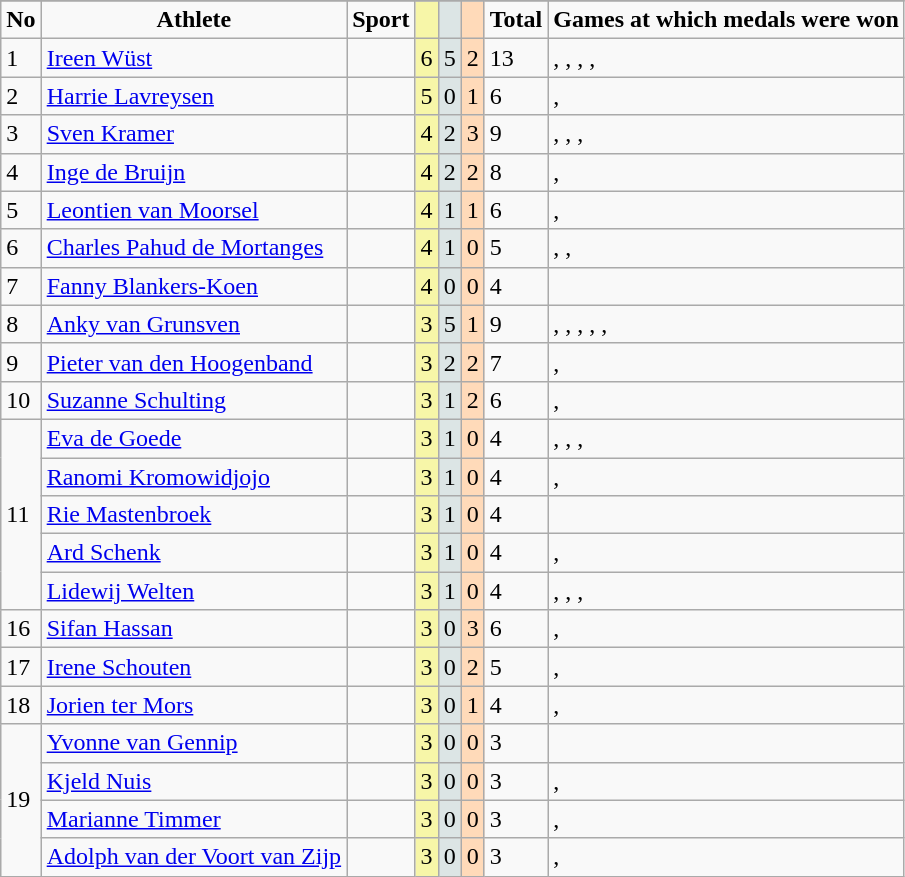<table class="wikitable">
<tr style="background:#efefef;">
</tr>
<tr align=center>
<td><strong>No</strong></td>
<td><strong>Athlete</strong></td>
<td><strong>Sport</strong></td>
<td bgcolor=#f7f6a8></td>
<td bgcolor=#dce5e5></td>
<td bgcolor=#ffdab9></td>
<td><strong>Total</strong></td>
<td><strong>Games at which medals were won</strong></td>
</tr>
<tr>
<td>1</td>
<td><a href='#'>Ireen Wüst</a></td>
<td></td>
<td style="background:#F7F6A8;">6</td>
<td style="background:#DCE5E5;">5</td>
<td style="background:#FFDAB9;">2</td>
<td>13</td>
<td>, , , , </td>
</tr>
<tr>
<td>2</td>
<td><a href='#'>Harrie Lavreysen</a></td>
<td></td>
<td style="background:#F7F6A8;">5</td>
<td style="background:#DCE5E5;">0</td>
<td style="background:#FFDAB9;">1</td>
<td>6</td>
<td>, </td>
</tr>
<tr>
<td>3</td>
<td><a href='#'>Sven Kramer</a></td>
<td></td>
<td style="background:#F7F6A8;">4</td>
<td style="background:#DCE5E5;">2</td>
<td style="background:#FFDAB9;">3</td>
<td>9</td>
<td>, , , </td>
</tr>
<tr>
<td>4</td>
<td><a href='#'>Inge de Bruijn</a></td>
<td></td>
<td style="background:#F7F6A8;">4</td>
<td style="background:#DCE5E5;">2</td>
<td style="background:#FFDAB9;">2</td>
<td>8</td>
<td>, </td>
</tr>
<tr>
<td>5</td>
<td><a href='#'>Leontien van Moorsel</a></td>
<td></td>
<td style="background:#F7F6A8;">4</td>
<td style="background:#DCE5E5;">1</td>
<td style="background:#FFDAB9;">1</td>
<td>6</td>
<td>, </td>
</tr>
<tr>
<td>6</td>
<td><a href='#'>Charles Pahud de Mortanges</a></td>
<td></td>
<td style="background:#F7F6A8;">4</td>
<td style="background:#DCE5E5;">1</td>
<td style="background:#FFDAB9;">0</td>
<td>5</td>
<td>, , </td>
</tr>
<tr>
<td>7</td>
<td><a href='#'>Fanny Blankers-Koen</a></td>
<td></td>
<td style="background:#F7F6A8;">4</td>
<td style="background:#DCE5E5;">0</td>
<td style="background:#FFDAB9;">0</td>
<td>4</td>
<td></td>
</tr>
<tr>
<td>8</td>
<td><a href='#'>Anky van Grunsven</a></td>
<td></td>
<td style="background:#F7F6A8;">3</td>
<td style="background:#DCE5E5;">5</td>
<td style="background:#FFDAB9;">1</td>
<td>9</td>
<td>, , , , , </td>
</tr>
<tr>
<td>9</td>
<td><a href='#'>Pieter van den Hoogenband</a></td>
<td></td>
<td style="background:#F7F6A8;">3</td>
<td style="background:#DCE5E5;">2</td>
<td style="background:#FFDAB9;">2</td>
<td>7</td>
<td>, </td>
</tr>
<tr>
<td>10</td>
<td><a href='#'>Suzanne Schulting</a></td>
<td></td>
<td style="background:#F7F6A8;">3</td>
<td style="background:#DCE5E5;">1</td>
<td style="background:#FFDAB9;">2</td>
<td>6</td>
<td>, </td>
</tr>
<tr>
<td rowspan=5>11</td>
<td><a href='#'>Eva de Goede</a></td>
<td></td>
<td style="background:#F7F6A8;">3</td>
<td style="background:#DCE5E5;">1</td>
<td style="background:#FFDAB9;">0</td>
<td>4</td>
<td>, , , </td>
</tr>
<tr>
<td><a href='#'>Ranomi Kromowidjojo</a></td>
<td></td>
<td style="background:#F7F6A8;">3</td>
<td style="background:#DCE5E5;">1</td>
<td style="background:#FFDAB9;">0</td>
<td>4</td>
<td>, </td>
</tr>
<tr>
<td><a href='#'>Rie Mastenbroek</a></td>
<td></td>
<td style="background:#F7F6A8;">3</td>
<td style="background:#DCE5E5;">1</td>
<td style="background:#FFDAB9;">0</td>
<td>4</td>
<td></td>
</tr>
<tr>
<td><a href='#'>Ard Schenk</a></td>
<td></td>
<td style="background:#F7F6A8;">3</td>
<td style="background:#DCE5E5;">1</td>
<td style="background:#FFDAB9;">0</td>
<td>4</td>
<td>, </td>
</tr>
<tr>
<td><a href='#'>Lidewij Welten</a></td>
<td></td>
<td style="background:#F7F6A8;">3</td>
<td style="background:#DCE5E5;">1</td>
<td style="background:#FFDAB9;">0</td>
<td>4</td>
<td>, , , </td>
</tr>
<tr>
<td>16</td>
<td><a href='#'>Sifan Hassan</a></td>
<td></td>
<td style="background:#F7F6A8;">3</td>
<td style="background:#DCE5E5;">0</td>
<td style="background:#FFDAB9;">3</td>
<td>6</td>
<td>, </td>
</tr>
<tr>
<td>17</td>
<td><a href='#'>Irene Schouten</a></td>
<td></td>
<td style="background:#F7F6A8;">3</td>
<td style="background:#DCE5E5;">0</td>
<td style="background:#FFDAB9;">2</td>
<td>5</td>
<td>, </td>
</tr>
<tr>
<td>18</td>
<td><a href='#'>Jorien ter Mors</a></td>
<td><br></td>
<td style="background:#F7F6A8;">3</td>
<td style="background:#DCE5E5;">0</td>
<td style="background:#FFDAB9;">1</td>
<td>4</td>
<td>, </td>
</tr>
<tr>
<td rowspan="4">19</td>
<td><a href='#'>Yvonne van Gennip</a></td>
<td></td>
<td style="background:#F7F6A8;">3</td>
<td style="background:#DCE5E5;">0</td>
<td style="background:#FFDAB9;">0</td>
<td>3</td>
<td></td>
</tr>
<tr>
<td><a href='#'>Kjeld Nuis</a></td>
<td></td>
<td style="background:#F7F6A8;">3</td>
<td style="background:#DCE5E5;">0</td>
<td style="background:#FFDAB9;">0</td>
<td>3</td>
<td>, </td>
</tr>
<tr>
<td><a href='#'>Marianne Timmer</a></td>
<td></td>
<td style="background:#F7F6A8;">3</td>
<td style="background:#DCE5E5;">0</td>
<td style="background:#FFDAB9;">0</td>
<td>3</td>
<td>, </td>
</tr>
<tr>
<td><a href='#'>Adolph van der Voort van Zijp</a></td>
<td></td>
<td style="background:#F7F6A8;">3</td>
<td style="background:#DCE5E5;">0</td>
<td style="background:#FFDAB9;">0</td>
<td>3</td>
<td>, </td>
</tr>
</table>
